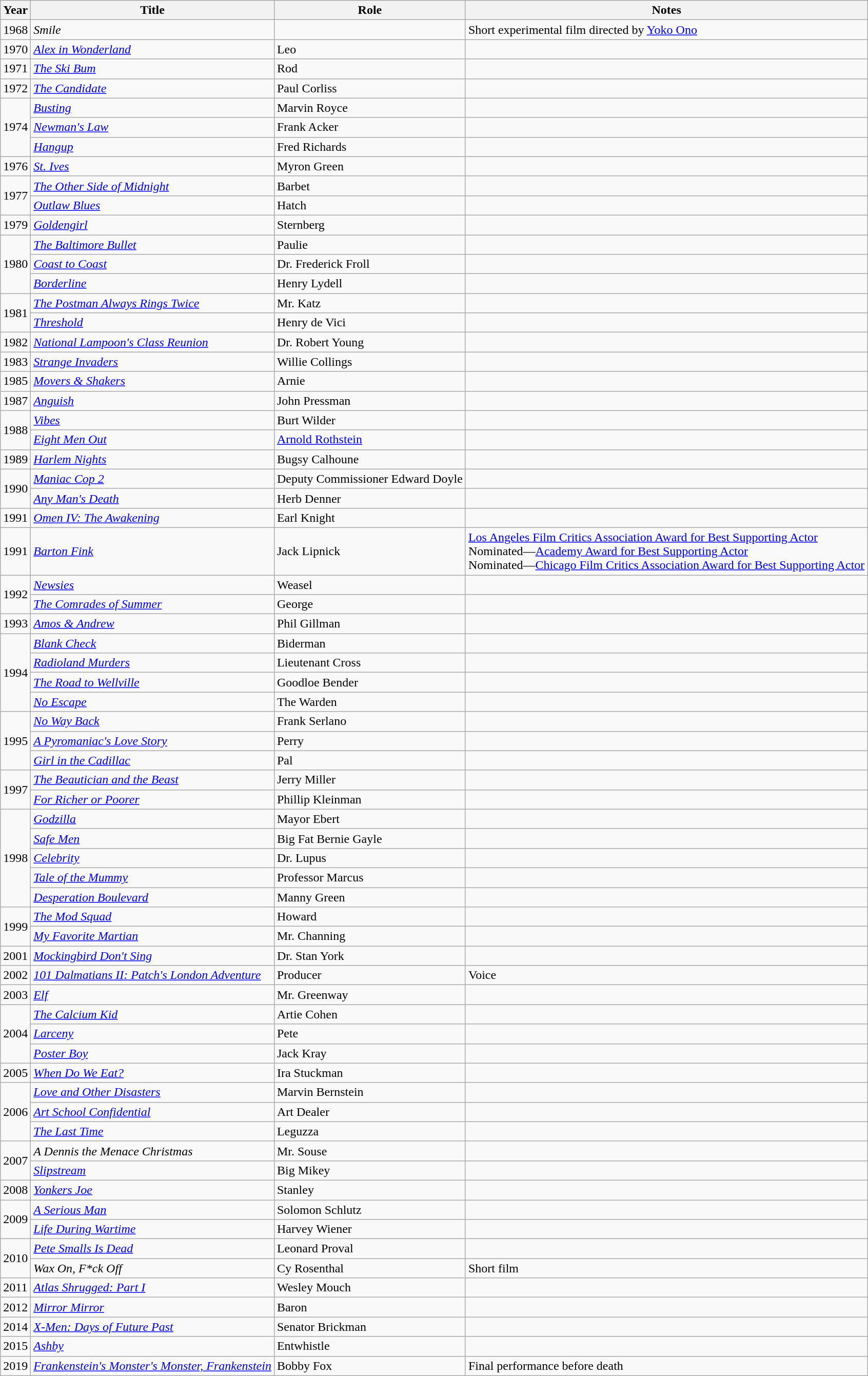<table class="wikitable sortable">
<tr>
<th>Year</th>
<th>Title</th>
<th>Role</th>
<th>Notes</th>
</tr>
<tr>
<td>1968</td>
<td><em>Smile</em></td>
<td></td>
<td>Short experimental film directed by <a href='#'>Yoko Ono</a></td>
</tr>
<tr>
<td>1970</td>
<td><em><a href='#'>Alex in Wonderland</a></em></td>
<td>Leo</td>
<td></td>
</tr>
<tr>
<td>1971</td>
<td><em><a href='#'>The Ski Bum</a></em></td>
<td>Rod</td>
<td></td>
</tr>
<tr>
<td>1972</td>
<td><em><a href='#'>The Candidate</a></em></td>
<td>Paul Corliss</td>
<td></td>
</tr>
<tr>
<td rowspan="3">1974</td>
<td><em><a href='#'>Busting</a></em></td>
<td>Marvin Royce</td>
<td></td>
</tr>
<tr>
<td><em><a href='#'>Newman's Law</a></em></td>
<td>Frank Acker</td>
<td></td>
</tr>
<tr>
<td><em><a href='#'>Hangup</a></em></td>
<td>Fred Richards</td>
<td></td>
</tr>
<tr>
<td>1976</td>
<td><em><a href='#'>St. Ives</a></em></td>
<td>Myron Green</td>
<td></td>
</tr>
<tr>
<td rowspan="2">1977</td>
<td><em><a href='#'>The Other Side of Midnight</a></em></td>
<td>Barbet</td>
<td></td>
</tr>
<tr>
<td><em><a href='#'>Outlaw Blues</a></em></td>
<td>Hatch</td>
<td></td>
</tr>
<tr>
<td>1979</td>
<td><em><a href='#'>Goldengirl</a></em></td>
<td>Sternberg</td>
<td></td>
</tr>
<tr>
<td rowspan="3">1980</td>
<td><em><a href='#'>The Baltimore Bullet</a></em></td>
<td>Paulie</td>
<td></td>
</tr>
<tr>
<td><em><a href='#'>Coast to Coast</a></em></td>
<td>Dr. Frederick Froll</td>
<td></td>
</tr>
<tr>
<td><em><a href='#'>Borderline</a></em></td>
<td>Henry Lydell</td>
<td></td>
</tr>
<tr>
<td rowspan="2">1981</td>
<td><em><a href='#'>The Postman Always Rings Twice</a></em></td>
<td>Mr. Katz</td>
<td></td>
</tr>
<tr>
<td><em><a href='#'>Threshold</a></em></td>
<td>Henry de Vici</td>
<td></td>
</tr>
<tr>
<td>1982</td>
<td><em><a href='#'>National Lampoon's Class Reunion</a></em></td>
<td>Dr. Robert Young</td>
<td></td>
</tr>
<tr>
<td>1983</td>
<td><em><a href='#'>Strange Invaders</a></em></td>
<td>Willie Collings</td>
<td></td>
</tr>
<tr>
<td>1985</td>
<td><em><a href='#'>Movers & Shakers</a></em></td>
<td>Arnie</td>
<td></td>
</tr>
<tr>
<td>1987</td>
<td><em><a href='#'>Anguish</a></em></td>
<td>John Pressman</td>
<td></td>
</tr>
<tr>
<td rowspan="2">1988</td>
<td><em><a href='#'>Vibes</a></em></td>
<td>Burt Wilder</td>
<td></td>
</tr>
<tr>
<td><em><a href='#'>Eight Men Out</a></em></td>
<td><a href='#'>Arnold Rothstein</a></td>
<td></td>
</tr>
<tr>
<td>1989</td>
<td><em><a href='#'>Harlem Nights</a></em></td>
<td>Bugsy Calhoune</td>
<td></td>
</tr>
<tr>
<td rowspan="2">1990</td>
<td><em><a href='#'>Maniac Cop 2</a></em></td>
<td>Deputy Commissioner Edward Doyle</td>
<td></td>
</tr>
<tr>
<td><em><a href='#'>Any Man's Death</a></em></td>
<td>Herb Denner</td>
</tr>
<tr>
<td>1991</td>
<td><em><a href='#'>Omen IV: The Awakening</a></em></td>
<td>Earl Knight</td>
<td></td>
</tr>
<tr>
<td>1991</td>
<td><em><a href='#'>Barton Fink</a></em></td>
<td>Jack Lipnick</td>
<td><a href='#'>Los Angeles Film Critics Association Award for Best Supporting Actor</a><br>Nominated—<a href='#'>Academy Award for Best Supporting Actor</a><br>Nominated—<a href='#'>Chicago Film Critics Association Award for Best Supporting Actor</a></td>
</tr>
<tr>
<td rowspan="2">1992</td>
<td><em><a href='#'>Newsies</a></em></td>
<td>Weasel</td>
<td></td>
</tr>
<tr>
<td><em><a href='#'>The Comrades of Summer</a></em></td>
<td>George</td>
<td></td>
</tr>
<tr>
<td>1993</td>
<td><em><a href='#'>Amos & Andrew</a></em></td>
<td>Phil Gillman</td>
<td></td>
</tr>
<tr>
<td rowspan="4">1994</td>
<td><em><a href='#'>Blank Check</a></em></td>
<td>Biderman</td>
<td></td>
</tr>
<tr>
<td><em><a href='#'>Radioland Murders</a></em></td>
<td>Lieutenant Cross</td>
<td></td>
</tr>
<tr>
<td><em><a href='#'>The Road to Wellville</a></em></td>
<td>Goodloe Bender</td>
<td></td>
</tr>
<tr>
<td><em><a href='#'>No Escape</a></em></td>
<td>The Warden</td>
<td></td>
</tr>
<tr>
<td rowspan="3">1995</td>
<td><em><a href='#'>No Way Back</a></em></td>
<td>Frank Serlano</td>
<td></td>
</tr>
<tr>
<td><em><a href='#'>A Pyromaniac's Love Story</a></em></td>
<td>Perry</td>
<td></td>
</tr>
<tr>
<td><em><a href='#'>Girl in the Cadillac</a></em></td>
<td>Pal</td>
<td></td>
</tr>
<tr>
<td rowspan="2">1997</td>
<td><em><a href='#'>The Beautician and the Beast</a></em></td>
<td>Jerry Miller</td>
<td></td>
</tr>
<tr>
<td><em><a href='#'>For Richer or Poorer</a></em></td>
<td>Phillip Kleinman</td>
<td></td>
</tr>
<tr>
<td rowspan="5">1998</td>
<td><em><a href='#'>Godzilla</a></em></td>
<td>Mayor Ebert</td>
<td></td>
</tr>
<tr>
<td><em><a href='#'>Safe Men</a></em></td>
<td>Big Fat Bernie Gayle</td>
<td></td>
</tr>
<tr>
<td><em><a href='#'>Celebrity</a></em></td>
<td>Dr. Lupus</td>
<td></td>
</tr>
<tr>
<td><em><a href='#'>Tale of the Mummy</a></em></td>
<td>Professor Marcus</td>
<td></td>
</tr>
<tr>
<td><em><a href='#'>Desperation Boulevard</a></em></td>
<td>Manny Green</td>
<td></td>
</tr>
<tr>
<td rowspan="2">1999</td>
<td><em><a href='#'>The Mod Squad</a></em></td>
<td>Howard</td>
<td></td>
</tr>
<tr>
<td><em><a href='#'>My Favorite Martian</a></em></td>
<td>Mr. Channing</td>
<td></td>
</tr>
<tr>
<td>2001</td>
<td><em><a href='#'>Mockingbird Don't Sing</a></em></td>
<td>Dr. Stan York</td>
<td></td>
</tr>
<tr>
<td>2002</td>
<td><em><a href='#'>101 Dalmatians II: Patch's London Adventure</a></em></td>
<td>Producer</td>
<td>Voice</td>
</tr>
<tr>
<td>2003</td>
<td><em><a href='#'>Elf</a></em></td>
<td>Mr. Greenway</td>
<td></td>
</tr>
<tr>
<td rowspan="3">2004</td>
<td><em><a href='#'>The Calcium Kid</a></em></td>
<td>Artie Cohen</td>
<td></td>
</tr>
<tr>
<td><a href='#'><em>Larceny</em></a></td>
<td>Pete</td>
<td></td>
</tr>
<tr>
<td><em><a href='#'>Poster Boy</a></em></td>
<td>Jack Kray</td>
<td></td>
</tr>
<tr>
<td>2005</td>
<td><em><a href='#'>When Do We Eat?</a></em></td>
<td>Ira Stuckman</td>
<td></td>
</tr>
<tr>
<td rowspan="3">2006</td>
<td><em><a href='#'>Love and Other Disasters</a></em></td>
<td>Marvin Bernstein</td>
<td></td>
</tr>
<tr>
<td><a href='#'><em>Art School Confidential</em></a></td>
<td>Art Dealer</td>
<td></td>
</tr>
<tr>
<td><em><a href='#'>The Last Time</a></em></td>
<td>Leguzza</td>
<td></td>
</tr>
<tr>
<td rowspan="2">2007</td>
<td><em>A Dennis the Menace Christmas</em></td>
<td>Mr. Souse</td>
<td></td>
</tr>
<tr>
<td><a href='#'><em>Slipstream</em></a></td>
<td>Big Mikey</td>
<td></td>
</tr>
<tr>
<td>2008</td>
<td><em><a href='#'>Yonkers Joe</a></em></td>
<td>Stanley</td>
<td></td>
</tr>
<tr>
<td rowspan="2">2009</td>
<td><em><a href='#'>A Serious Man</a></em></td>
<td>Solomon Schlutz</td>
<td></td>
</tr>
<tr>
<td><em><a href='#'>Life During Wartime</a></em></td>
<td>Harvey Wiener</td>
<td></td>
</tr>
<tr>
<td rowspan="2">2010</td>
<td><em><a href='#'>Pete Smalls Is Dead</a></em></td>
<td>Leonard Proval</td>
<td></td>
</tr>
<tr>
<td><em>Wax On, F*ck Off</em></td>
<td>Cy Rosenthal</td>
<td>Short film</td>
</tr>
<tr>
<td>2011</td>
<td><em><a href='#'>Atlas Shrugged: Part I</a></em></td>
<td>Wesley Mouch</td>
<td></td>
</tr>
<tr>
<td>2012</td>
<td><em><a href='#'>Mirror Mirror</a></em></td>
<td>Baron</td>
<td></td>
</tr>
<tr>
<td>2014</td>
<td><em><a href='#'>X-Men: Days of Future Past</a></em></td>
<td>Senator Brickman</td>
<td></td>
</tr>
<tr>
<td>2015</td>
<td><em><a href='#'>Ashby</a></em></td>
<td>Entwhistle</td>
<td></td>
</tr>
<tr>
<td>2019</td>
<td><em><a href='#'>Frankenstein's Monster's Monster, Frankenstein</a></em></td>
<td>Bobby Fox</td>
<td>Final performance before death</td>
</tr>
</table>
